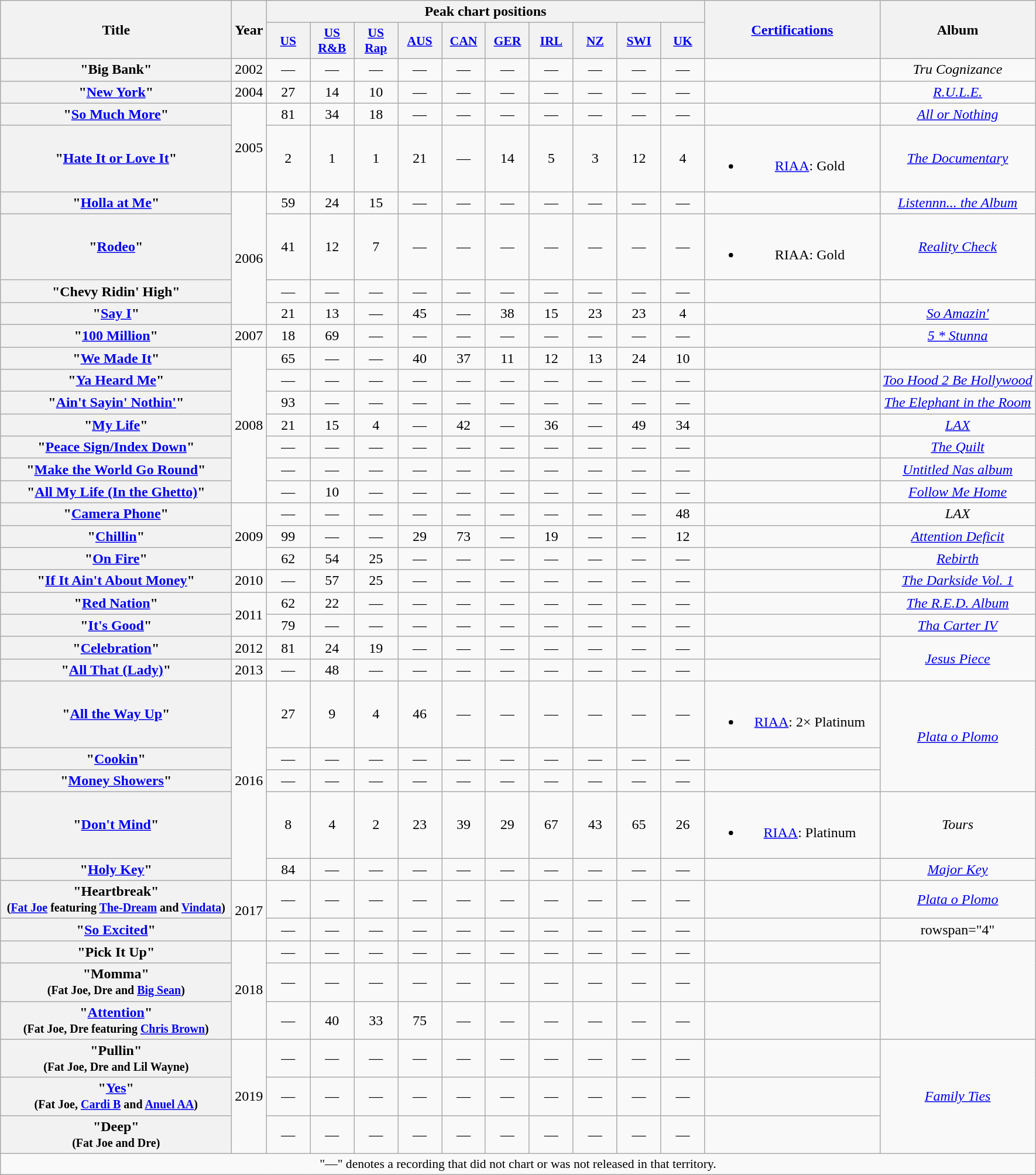<table class="wikitable plainrowheaders" style="text-align:center;">
<tr>
<th scope="col" rowspan="2" style="width:16em;">Title</th>
<th scope="col" rowspan="2">Year</th>
<th scope="col" colspan="10">Peak chart positions</th>
<th scope="col" rowspan="2" style="width:12em;"><a href='#'>Certifications</a></th>
<th scope="col" rowspan="2">Album</th>
</tr>
<tr>
<th scope="col" style="width:3em;font-size:90%;"><a href='#'>US</a><br></th>
<th scope="col" style="width:3em;font-size:90%;"><a href='#'>US<br>R&B</a><br></th>
<th scope="col" style="width:3em;font-size:90%;"><a href='#'>US<br>Rap</a><br></th>
<th scope="col" style="width:3em;font-size:90%;"><a href='#'>AUS</a><br></th>
<th scope="col" style="width:3em;font-size:90%;"><a href='#'>CAN</a><br></th>
<th scope="col" style="width:3em;font-size:90%;"><a href='#'>GER</a><br></th>
<th scope="col" style="width:3em;font-size:90%;"><a href='#'>IRL</a><br></th>
<th scope="col" style="width:3em;font-size:90%;"><a href='#'>NZ</a><br></th>
<th scope="col" style="width:3em;font-size:90%;"><a href='#'>SWI</a><br></th>
<th scope="col" style="width:3em;font-size:90%;"><a href='#'>UK</a><br></th>
</tr>
<tr>
<th scope="row">"Big Bank"<br></th>
<td rowspan="1">2002</td>
<td>—</td>
<td>—</td>
<td>—</td>
<td>—</td>
<td>—</td>
<td>—</td>
<td>—</td>
<td>—</td>
<td>—</td>
<td>—</td>
<td></td>
<td><em>Tru Cognizance</em></td>
</tr>
<tr>
<th scope="row">"<a href='#'>New York</a>"<br></th>
<td rowspan="1">2004</td>
<td>27</td>
<td>14</td>
<td>10</td>
<td>—</td>
<td>—</td>
<td>—</td>
<td>—</td>
<td>—</td>
<td>—</td>
<td>—</td>
<td></td>
<td><em><a href='#'>R.U.L.E.</a></em></td>
</tr>
<tr>
<th scope="row">"<a href='#'>So Much More</a>"<br></th>
<td rowspan="2">2005</td>
<td>81</td>
<td>34</td>
<td>18</td>
<td>—</td>
<td>—</td>
<td>—</td>
<td>—</td>
<td>—</td>
<td>—</td>
<td>—</td>
<td></td>
<td><em><a href='#'>All or Nothing</a></em></td>
</tr>
<tr>
<th scope="row">"<a href='#'>Hate It or Love It</a>"<br></th>
<td>2</td>
<td>1</td>
<td>1</td>
<td>21</td>
<td>—</td>
<td>14</td>
<td>5</td>
<td>3</td>
<td>12</td>
<td>4</td>
<td><br><ul><li><a href='#'>RIAA</a>: Gold</li></ul></td>
<td><em><a href='#'>The Documentary</a></em></td>
</tr>
<tr>
<th scope="row">"<a href='#'>Holla at Me</a>"<br></th>
<td rowspan="4">2006</td>
<td>59</td>
<td>24</td>
<td>15</td>
<td>—</td>
<td>—</td>
<td>—</td>
<td>—</td>
<td>—</td>
<td>—</td>
<td>—</td>
<td></td>
<td><em><a href='#'>Listennn... the Album</a></em></td>
</tr>
<tr>
<th scope="row">"<a href='#'>Rodeo</a>"<br></th>
<td>41</td>
<td>12</td>
<td>7</td>
<td>—</td>
<td>—</td>
<td>—</td>
<td>—</td>
<td>—</td>
<td>—</td>
<td>—</td>
<td><br><ul><li>RIAA: Gold</li></ul></td>
<td><em><a href='#'>Reality Check</a></em></td>
</tr>
<tr>
<th scope="row">"Chevy Ridin' High"<br></th>
<td>—</td>
<td>—</td>
<td>—</td>
<td>—</td>
<td>—</td>
<td>—</td>
<td>—</td>
<td>—</td>
<td>—</td>
<td>—</td>
<td></td>
<td></td>
</tr>
<tr>
<th scope="row">"<a href='#'>Say I</a>"<br></th>
<td>21</td>
<td>13</td>
<td>—</td>
<td>45</td>
<td>—</td>
<td>38</td>
<td>15</td>
<td>23</td>
<td>23</td>
<td>4</td>
<td></td>
<td><em><a href='#'>So Amazin'</a></em></td>
</tr>
<tr>
<th scope="row">"<a href='#'>100 Million</a>"<br></th>
<td rowspan="1">2007</td>
<td>18</td>
<td>69</td>
<td>—</td>
<td>—</td>
<td>—</td>
<td>—</td>
<td>—</td>
<td>—</td>
<td>—</td>
<td>—</td>
<td></td>
<td><em><a href='#'>5 * Stunna</a></em></td>
</tr>
<tr>
<th scope="row">"<a href='#'>We Made It</a>"<br></th>
<td rowspan="7">2008</td>
<td>65</td>
<td>—</td>
<td>—</td>
<td>40</td>
<td>37</td>
<td>11</td>
<td>12</td>
<td>13</td>
<td>24</td>
<td>10</td>
<td></td>
<td></td>
</tr>
<tr>
<th scope="row">"<a href='#'>Ya Heard Me</a>"<br></th>
<td>—</td>
<td>—</td>
<td>—</td>
<td>—</td>
<td>—</td>
<td>—</td>
<td>—</td>
<td>—</td>
<td>—</td>
<td>—</td>
<td></td>
<td><em><a href='#'>Too Hood 2 Be Hollywood</a></em></td>
</tr>
<tr>
<th scope="row">"<a href='#'>Ain't Sayin' Nothin'</a>"<br></th>
<td>93</td>
<td>—</td>
<td>—</td>
<td>—</td>
<td>—</td>
<td>—</td>
<td>—</td>
<td>—</td>
<td>—</td>
<td>—</td>
<td></td>
<td><em><a href='#'>The Elephant in the Room</a></em></td>
</tr>
<tr>
<th scope="row">"<a href='#'>My Life</a>"<br></th>
<td>21</td>
<td>15</td>
<td>4</td>
<td>—</td>
<td>42</td>
<td>—</td>
<td>36</td>
<td>—</td>
<td>49</td>
<td>34</td>
<td></td>
<td><em><a href='#'>LAX</a></em></td>
</tr>
<tr>
<th scope="row">"<a href='#'>Peace Sign/Index Down</a>"<br></th>
<td>—</td>
<td>—</td>
<td>—</td>
<td>—</td>
<td>—</td>
<td>—</td>
<td>—</td>
<td>—</td>
<td>—</td>
<td>—</td>
<td></td>
<td><em><a href='#'>The Quilt</a></em></td>
</tr>
<tr>
<th scope="row">"<a href='#'>Make the World Go Round</a>"<br></th>
<td>—</td>
<td>—</td>
<td>—</td>
<td>—</td>
<td>—</td>
<td>—</td>
<td>—</td>
<td>—</td>
<td>—</td>
<td>—</td>
<td></td>
<td><em><a href='#'>Untitled Nas album</a></em></td>
</tr>
<tr>
<th scope="row">"<a href='#'>All My Life (In the Ghetto)</a>"<br></th>
<td>—</td>
<td>10</td>
<td>—</td>
<td>—</td>
<td>—</td>
<td>—</td>
<td>—</td>
<td>—</td>
<td>—</td>
<td>—</td>
<td></td>
<td><em><a href='#'>Follow Me Home</a></em></td>
</tr>
<tr>
<th scope="row">"<a href='#'>Camera Phone</a>"<br></th>
<td rowspan="3">2009</td>
<td>—</td>
<td>—</td>
<td>—</td>
<td>—</td>
<td>—</td>
<td>—</td>
<td>—</td>
<td>—</td>
<td>—</td>
<td>48</td>
<td></td>
<td><em>LAX</em></td>
</tr>
<tr>
<th scope="row">"<a href='#'>Chillin</a>"<br></th>
<td>99</td>
<td>—</td>
<td>—</td>
<td>29</td>
<td>73</td>
<td>—</td>
<td>19</td>
<td>—</td>
<td>—</td>
<td>12</td>
<td></td>
<td><em><a href='#'>Attention Deficit</a></em></td>
</tr>
<tr>
<th scope="row">"<a href='#'>On Fire</a>"<br></th>
<td>62</td>
<td>54</td>
<td>25</td>
<td>—</td>
<td>—</td>
<td>—</td>
<td>—</td>
<td>—</td>
<td>—</td>
<td>—</td>
<td></td>
<td><em><a href='#'>Rebirth</a></em></td>
</tr>
<tr>
<th scope="row">"<a href='#'>If It Ain't About Money</a>"<br></th>
<td rowspan="1">2010</td>
<td>—</td>
<td>57</td>
<td>25</td>
<td>—</td>
<td>—</td>
<td>—</td>
<td>—</td>
<td>—</td>
<td>—</td>
<td>—</td>
<td></td>
<td><em><a href='#'>The Darkside Vol. 1</a></em></td>
</tr>
<tr>
<th scope="row">"<a href='#'>Red Nation</a>"<br></th>
<td rowspan="2">2011</td>
<td>62</td>
<td>22</td>
<td>—</td>
<td>—</td>
<td>—</td>
<td>—</td>
<td>—</td>
<td>—</td>
<td>—</td>
<td>—</td>
<td></td>
<td><em><a href='#'>The R.E.D. Album</a></em></td>
</tr>
<tr>
<th scope="row">"<a href='#'>It's Good</a>"<br></th>
<td>79</td>
<td>—</td>
<td>—</td>
<td>—</td>
<td>—</td>
<td>—</td>
<td>—</td>
<td>—</td>
<td>—</td>
<td>—</td>
<td></td>
<td><em><a href='#'>Tha Carter IV</a></em></td>
</tr>
<tr>
<th scope="row">"<a href='#'>Celebration</a>"<br></th>
<td rowspan="1">2012</td>
<td>81</td>
<td>24</td>
<td>19</td>
<td>—</td>
<td>—</td>
<td>—</td>
<td>—</td>
<td>—</td>
<td>—</td>
<td>—</td>
<td></td>
<td rowspan="2"><em><a href='#'>Jesus Piece</a></em></td>
</tr>
<tr>
<th scope="row">"<a href='#'>All That (Lady)</a>"<br></th>
<td rowspan="1">2013</td>
<td>—</td>
<td>48</td>
<td>—</td>
<td>—</td>
<td>—</td>
<td>—</td>
<td>—</td>
<td>—</td>
<td>—</td>
<td>—</td>
<td></td>
</tr>
<tr>
<th scope="row">"<a href='#'>All the Way Up</a>"<br></th>
<td rowspan="5">2016</td>
<td>27</td>
<td>9</td>
<td>4</td>
<td>46</td>
<td>—</td>
<td>—</td>
<td>—</td>
<td>—</td>
<td>—</td>
<td>—</td>
<td><br><ul><li><a href='#'>RIAA</a>: 2× Platinum</li></ul></td>
<td rowspan="3"><em><a href='#'>Plata o Plomo</a></em></td>
</tr>
<tr>
<th scope="row">"<a href='#'>Cookin</a>"<br></th>
<td>—</td>
<td>—</td>
<td>—</td>
<td>—</td>
<td>—</td>
<td>—</td>
<td>—</td>
<td>—</td>
<td>—</td>
<td>—</td>
<td></td>
</tr>
<tr>
<th scope="row">"<a href='#'>Money Showers</a>"<br></th>
<td>—</td>
<td>—</td>
<td>—</td>
<td>—</td>
<td>—</td>
<td>—</td>
<td>—</td>
<td>—</td>
<td>—</td>
<td>—</td>
<td></td>
</tr>
<tr>
<th scope="row">"<a href='#'>Don't Mind</a>"<br></th>
<td>8</td>
<td>4</td>
<td>2</td>
<td>23</td>
<td>39</td>
<td>29</td>
<td>67</td>
<td>43</td>
<td>65</td>
<td>26</td>
<td><br><ul><li><a href='#'>RIAA</a>: Platinum</li></ul></td>
<td><em>Tours</em></td>
</tr>
<tr>
<th scope="row">"<a href='#'>Holy Key</a>"<br></th>
<td>84</td>
<td>—</td>
<td>—</td>
<td>—</td>
<td>—</td>
<td>—</td>
<td>—</td>
<td>—</td>
<td>—</td>
<td>—</td>
<td></td>
<td><em><a href='#'>Major Key</a></em></td>
</tr>
<tr>
<th scope="row">"Heartbreak"<br><small>(<a href='#'>Fat Joe</a> featuring <a href='#'>The-Dream</a> and <a href='#'>Vindata</a>)</small></th>
<td rowspan="2">2017</td>
<td>—</td>
<td>—</td>
<td>—</td>
<td>—</td>
<td>—</td>
<td>—</td>
<td>—</td>
<td>—</td>
<td>—</td>
<td>—</td>
<td></td>
<td><em><a href='#'>Plata o Plomo</a></em></td>
</tr>
<tr>
<th scope="row">"<a href='#'>So Excited</a>"<br></th>
<td>—</td>
<td>—</td>
<td>—</td>
<td>—</td>
<td>—</td>
<td>—</td>
<td>—</td>
<td>—</td>
<td>—</td>
<td>—</td>
<td></td>
<td>rowspan="4" </td>
</tr>
<tr>
<th scope="row">"Pick It Up"<br></th>
<td rowspan="3">2018</td>
<td>—</td>
<td>—</td>
<td>—</td>
<td>—</td>
<td>—</td>
<td>—</td>
<td>—</td>
<td>—</td>
<td>—</td>
<td>—</td>
<td></td>
</tr>
<tr>
<th scope="row">"Momma"<br><small>(Fat Joe, Dre and <a href='#'>Big Sean</a>)</small></th>
<td>—</td>
<td>—</td>
<td>—</td>
<td>—</td>
<td>—</td>
<td>—</td>
<td>—</td>
<td>—</td>
<td>—</td>
<td>—</td>
<td></td>
</tr>
<tr>
<th scope="row">"<a href='#'>Attention</a>"<br><small>(Fat Joe, Dre featuring <a href='#'>Chris Brown</a>)</small></th>
<td>—</td>
<td>40</td>
<td>33</td>
<td>75</td>
<td>—</td>
<td>—</td>
<td>—</td>
<td>—</td>
<td>—</td>
<td>—</td>
<td></td>
</tr>
<tr>
<th scope="row">"Pullin"<br><small>(Fat Joe, Dre and Lil Wayne)</small></th>
<td rowspan="3">2019</td>
<td>—</td>
<td>—</td>
<td>—</td>
<td>—</td>
<td>—</td>
<td>—</td>
<td>—</td>
<td>—</td>
<td>—</td>
<td>—</td>
<td></td>
<td rowspan="3"><em><a href='#'>Family Ties</a></em></td>
</tr>
<tr>
<th scope="row">"<a href='#'>Yes</a>"<br><small>(Fat Joe, <a href='#'>Cardi B</a> and <a href='#'>Anuel AA</a>)</small></th>
<td>—</td>
<td>—</td>
<td>—</td>
<td>—</td>
<td>—</td>
<td>—</td>
<td>—</td>
<td>—</td>
<td>—</td>
<td>—</td>
<td></td>
</tr>
<tr>
<th scope="row">"Deep"<br><small>(Fat Joe and Dre)</small></th>
<td>—</td>
<td>—</td>
<td>—</td>
<td>—</td>
<td>—</td>
<td>—</td>
<td>—</td>
<td>—</td>
<td>—</td>
<td>—</td>
<td></td>
</tr>
<tr>
<td colspan="14" style="font-size:90%">"—" denotes a recording that did not chart or was not released in that territory.</td>
</tr>
</table>
